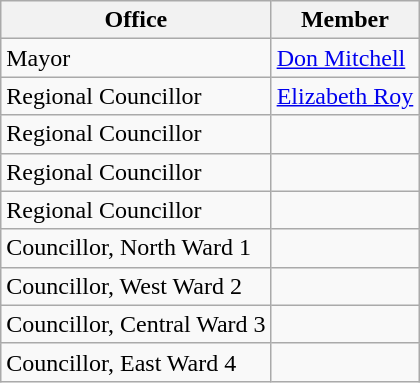<table class="wikitable">
<tr>
<th>Office</th>
<th>Member</th>
</tr>
<tr>
<td>Mayor</td>
<td><a href='#'>Don Mitchell</a></td>
</tr>
<tr>
<td>Regional Councillor</td>
<td><a href='#'>Elizabeth Roy</a></td>
</tr>
<tr>
<td>Regional Councillor</td>
<td></td>
</tr>
<tr>
<td>Regional Councillor</td>
<td></td>
</tr>
<tr>
<td>Regional Councillor</td>
<td></td>
</tr>
<tr>
<td>Councillor, North Ward 1</td>
<td></td>
</tr>
<tr>
<td>Councillor, West Ward 2</td>
<td></td>
</tr>
<tr>
<td>Councillor, Central Ward 3</td>
<td></td>
</tr>
<tr>
<td>Councillor, East Ward 4</td>
<td></td>
</tr>
</table>
